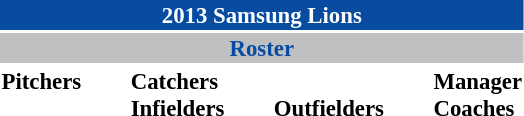<table class="toccolours" style="font-size:95%;">
<tr>
<th colspan="10" style="background:#074CA1; color:#FFFFFF; text-align:center;">2013 Samsung Lions</th>
</tr>
<tr>
<th colspan="10" style="background:#BEC0C2; color:#074CA1; text-align:center;">Roster</th>
</tr>
<tr>
<td valign="top"><strong>Pitchers</strong><br>






</td>
<td style="width:25px;"></td>
<td valign="top"><strong>Catchers</strong><br>

<strong>Infielders</strong>


</td>
<td style="width:25px;"></td>
<td valign="top"><br><strong>Outfielders</strong>



</td>
<td style="width:25px;"></td>
<td valign="top"><strong>Manager</strong><br>
<strong>Coaches</strong></td>
</tr>
</table>
